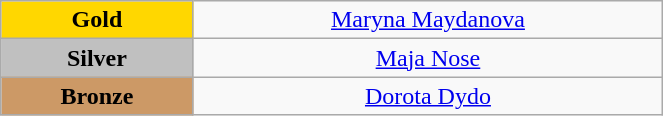<table class="wikitable" style="text-align:center; " width="35%">
<tr>
<td bgcolor="gold"><strong>Gold</strong></td>
<td><a href='#'>Maryna Maydanova</a><br>  <small><em></em></small></td>
</tr>
<tr>
<td bgcolor="silver"><strong>Silver</strong></td>
<td><a href='#'>Maja Nose</a><br>  <small><em></em></small></td>
</tr>
<tr>
<td bgcolor="CC9966"><strong>Bronze</strong></td>
<td><a href='#'>Dorota Dydo</a><br>  <small><em></em></small></td>
</tr>
</table>
